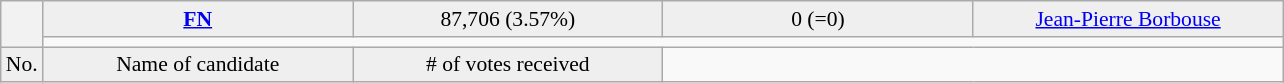<table class="wikitable collapsible collapsed" style=text-align:left;font-size:90%>
<tr>
<th rowspan=2></th>
<td bgcolor=efefef width=200 align=center><strong> <a href='#'>FN</a> </strong></td>
<td bgcolor=efefef width=200 align=center>87,706 (3.57%)</td>
<td bgcolor=efefef width=200 align=center>0 (=0)</td>
<td bgcolor=efefef width=200 align=center><a href='#'>Jean-Pierre Borbouse</a></td>
</tr>
<tr>
<td colspan=4 bgcolor=></td>
</tr>
<tr>
<td bgcolor=efefef align=center>No.</td>
<td bgcolor=efefef align=center>Name of candidate</td>
<td bgcolor=efefef align=center># of votes received</td>
</tr>
</table>
